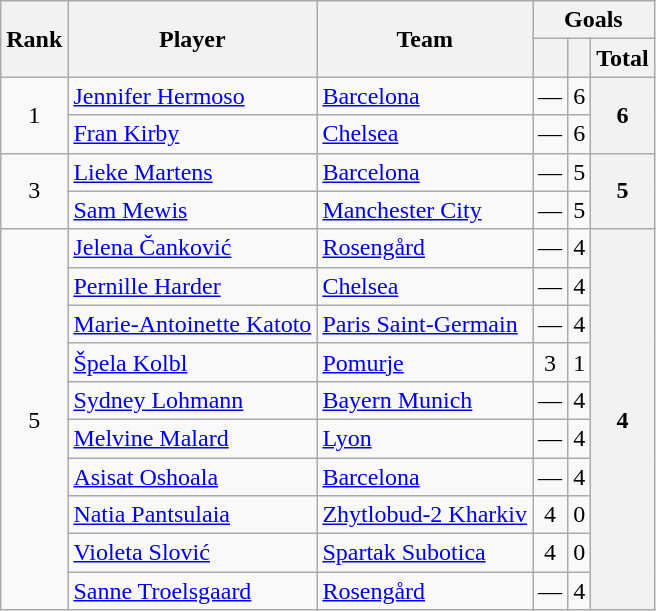<table class="wikitable" style="text-align:center">
<tr>
<th rowspan=2>Rank</th>
<th rowspan=2>Player</th>
<th rowspan=2>Team</th>
<th colspan=3>Goals</th>
</tr>
<tr>
<th></th>
<th></th>
<th>Total</th>
</tr>
<tr>
<td rowspan="2">1</td>
<td align="left"> <a href='#'>Jennifer Hermoso</a></td>
<td align="left"> <a href='#'>Barcelona</a></td>
<td>—</td>
<td>6</td>
<th rowspan="2">6</th>
</tr>
<tr>
<td align="left"> <a href='#'>Fran Kirby</a></td>
<td align="left"> <a href='#'>Chelsea</a></td>
<td>—</td>
<td>6</td>
</tr>
<tr>
<td rowspan="2">3</td>
<td align="left"> <a href='#'>Lieke Martens</a></td>
<td align="left"> <a href='#'>Barcelona</a></td>
<td>—</td>
<td>5</td>
<th rowspan="2">5</th>
</tr>
<tr>
<td align="left"> <a href='#'>Sam Mewis</a></td>
<td align="left"> <a href='#'>Manchester City</a></td>
<td>—</td>
<td>5</td>
</tr>
<tr>
<td rowspan="10">5</td>
<td align="left"> <a href='#'>Jelena Čanković</a></td>
<td align="left"> <a href='#'>Rosengård</a></td>
<td>—</td>
<td>4</td>
<th rowspan="10">4</th>
</tr>
<tr>
<td align="left"> <a href='#'>Pernille Harder</a></td>
<td align="left"> <a href='#'>Chelsea</a></td>
<td>—</td>
<td>4</td>
</tr>
<tr>
<td align="left"> <a href='#'>Marie-Antoinette Katoto</a></td>
<td align="left"> <a href='#'>Paris Saint-Germain</a></td>
<td>—</td>
<td>4</td>
</tr>
<tr>
<td align="left"> <a href='#'>Špela Kolbl</a></td>
<td align="left"> <a href='#'>Pomurje</a></td>
<td>3</td>
<td>1</td>
</tr>
<tr>
<td align="left"> <a href='#'>Sydney Lohmann</a></td>
<td align="left"> <a href='#'>Bayern Munich</a></td>
<td>—</td>
<td>4</td>
</tr>
<tr>
<td align="left"> <a href='#'>Melvine Malard</a></td>
<td align="left"> <a href='#'>Lyon</a></td>
<td>—</td>
<td>4</td>
</tr>
<tr>
<td align="left"> <a href='#'>Asisat Oshoala</a></td>
<td align="left"> <a href='#'>Barcelona</a></td>
<td>—</td>
<td>4</td>
</tr>
<tr>
<td align=left> <a href='#'>Natia Pantsulaia</a></td>
<td align=left> <a href='#'>Zhytlobud-2 Kharkiv</a></td>
<td>4</td>
<td>0</td>
</tr>
<tr>
<td align=left> <a href='#'>Violeta Slović</a></td>
<td align=left> <a href='#'>Spartak Subotica</a></td>
<td>4</td>
<td>0</td>
</tr>
<tr>
<td align="left"> <a href='#'>Sanne Troelsgaard</a></td>
<td align="left"> <a href='#'>Rosengård</a></td>
<td>—</td>
<td>4</td>
</tr>
</table>
